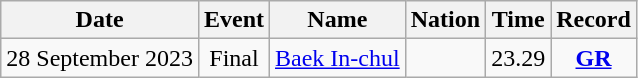<table class=wikitable style=text-align:center>
<tr>
<th>Date</th>
<th>Event</th>
<th>Name</th>
<th>Nation</th>
<th>Time</th>
<th>Record</th>
</tr>
<tr>
<td>28 September 2023</td>
<td>Final</td>
<td align=left><a href='#'>Baek In-chul</a></td>
<td align=left></td>
<td>23.29</td>
<td><strong><a href='#'>GR</a></strong></td>
</tr>
</table>
